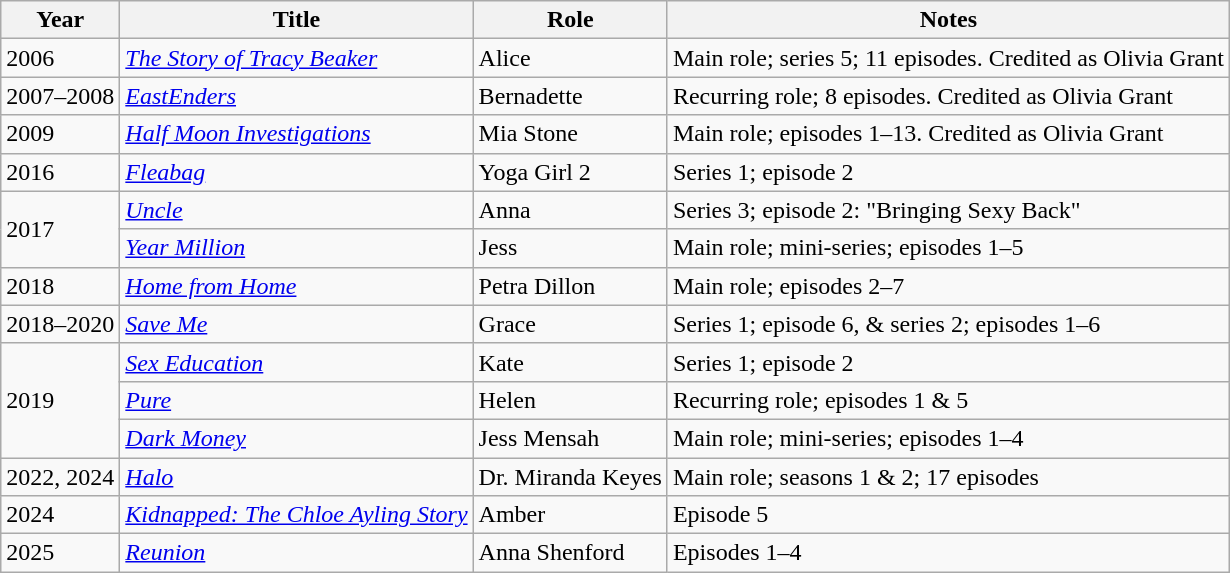<table class="wikitable sortable">
<tr>
<th>Year</th>
<th>Title</th>
<th>Role</th>
<th class="unsortable">Notes</th>
</tr>
<tr>
<td>2006</td>
<td><em><a href='#'>The Story of Tracy Beaker</a></em></td>
<td>Alice</td>
<td>Main role; series 5; 11 episodes. Credited as Olivia Grant</td>
</tr>
<tr>
<td>2007–2008</td>
<td><em><a href='#'>EastEnders</a></em></td>
<td>Bernadette</td>
<td>Recurring role; 8 episodes. Credited as Olivia Grant</td>
</tr>
<tr>
<td>2009</td>
<td><em><a href='#'>Half Moon Investigations</a></em></td>
<td>Mia Stone</td>
<td>Main role; episodes 1–13. Credited as Olivia Grant</td>
</tr>
<tr>
<td>2016</td>
<td><em><a href='#'>Fleabag</a></em></td>
<td>Yoga Girl 2</td>
<td>Series 1; episode 2</td>
</tr>
<tr>
<td rowspan="2">2017</td>
<td><em><a href='#'>Uncle</a></em></td>
<td>Anna</td>
<td>Series 3; episode 2: "Bringing Sexy Back"</td>
</tr>
<tr>
<td><em><a href='#'>Year Million</a></em></td>
<td>Jess</td>
<td>Main role; mini-series; episodes 1–5</td>
</tr>
<tr>
<td>2018</td>
<td><em><a href='#'>Home from Home</a></em></td>
<td>Petra Dillon</td>
<td>Main role; episodes 2–7</td>
</tr>
<tr>
<td>2018–2020</td>
<td><em><a href='#'>Save Me</a></em></td>
<td>Grace</td>
<td>Series 1; episode 6, & series 2; episodes 1–6</td>
</tr>
<tr>
<td rowspan="3">2019</td>
<td><em><a href='#'>Sex Education</a></em></td>
<td>Kate</td>
<td>Series 1; episode 2</td>
</tr>
<tr>
<td><em><a href='#'>Pure</a></em></td>
<td>Helen</td>
<td>Recurring role; episodes 1 & 5</td>
</tr>
<tr>
<td><em><a href='#'>Dark Money</a></em></td>
<td>Jess Mensah</td>
<td>Main role; mini-series; episodes 1–4</td>
</tr>
<tr>
<td>2022, 2024</td>
<td><em><a href='#'>Halo</a></em></td>
<td>Dr. Miranda Keyes</td>
<td>Main role; seasons 1 & 2; 17 episodes</td>
</tr>
<tr>
<td>2024</td>
<td><em><a href='#'>Kidnapped: The Chloe Ayling Story</a></em></td>
<td>Amber</td>
<td>Episode 5</td>
</tr>
<tr>
<td>2025</td>
<td><em><a href='#'>Reunion</a></em></td>
<td>Anna Shenford</td>
<td>Episodes 1–4</td>
</tr>
</table>
